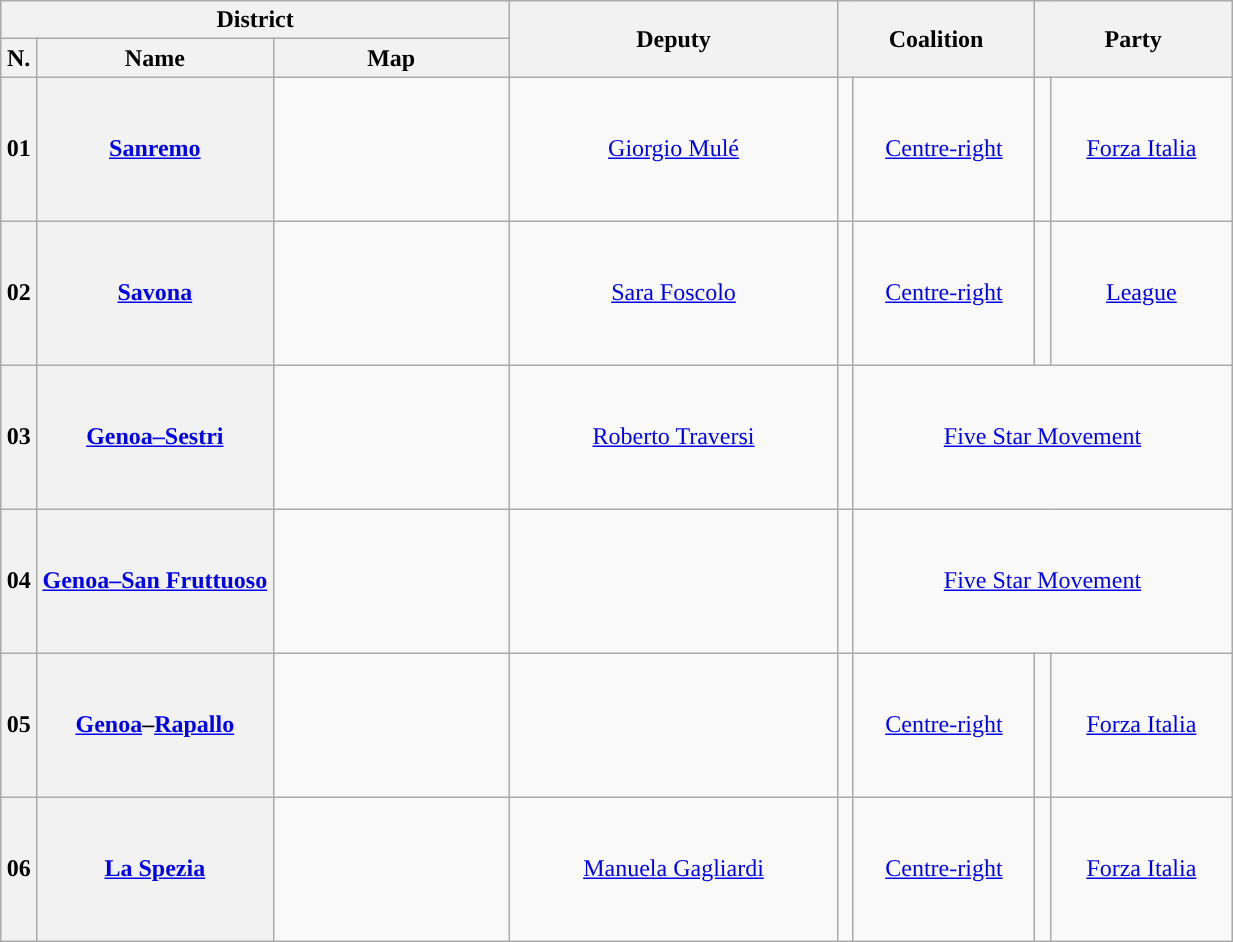<table class="wikitable" style="text-align:center; style="width=65%">
<tr>
<th width=35% colspan="3">District</th>
<th width=25% rowspan="2">Deputy</th>
<th width=15% colspan="2" rowspan="2">Coalition</th>
<th width=15% colspan="2" rowspan="2">Party</th>
</tr>
<tr>
<th width=1%>N.</th>
<th width=18%>Name</th>
<th width=18%>Map</th>
</tr>
<tr style="height:6em;">
<th>01</th>
<th><a href='#'>Sanremo</a></th>
<td></td>
<td><a href='#'>Giorgio Mulé</a></td>
<td style="background:"></td>
<td><a href='#'>Centre-right</a></td>
<td style="background:"></td>
<td><a href='#'>Forza Italia</a></td>
</tr>
<tr style="height:6em;">
<th>02</th>
<th><a href='#'>Savona</a></th>
<td></td>
<td><a href='#'>Sara Foscolo</a></td>
<td style="background:"></td>
<td><a href='#'>Centre-right</a></td>
<td style="background:"></td>
<td><a href='#'>League</a></td>
</tr>
<tr style="height:6em;">
<th>03</th>
<th><a href='#'>Genoa</a><a href='#'>–Sestri</a></th>
<td></td>
<td><a href='#'>Roberto Traversi</a></td>
<td style="background:"></td>
<td colspan=3><a href='#'>Five Star Movement</a></td>
</tr>
<tr style="height:6em;">
<th>04</th>
<th><a href='#'>Genoa–San Fruttuoso</a></th>
<td></td>
<td></td>
<td style="background:"></td>
<td colspan=3><a href='#'>Five Star Movement</a></td>
</tr>
<tr style="height:6em;">
<th>05</th>
<th><a href='#'>Genoa</a>–<a href='#'>Rapallo</a></th>
<td></td>
<td></td>
<td style="background:"></td>
<td><a href='#'>Centre-right</a></td>
<td style="background:"></td>
<td><a href='#'>Forza Italia</a></td>
</tr>
<tr style="height:6em;">
<th>06</th>
<th><a href='#'>La Spezia</a></th>
<td></td>
<td><a href='#'>Manuela Gagliardi</a></td>
<td style="background:"></td>
<td><a href='#'>Centre-right</a></td>
<td style="background:"></td>
<td><a href='#'>Forza Italia</a></td>
</tr>
</table>
